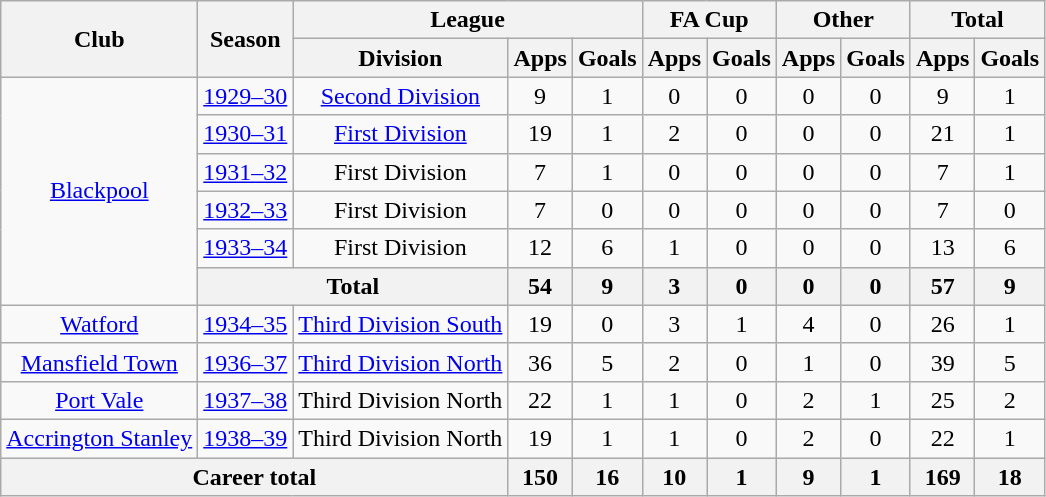<table class="wikitable" style="text-align: center;">
<tr>
<th rowspan="2">Club</th>
<th rowspan="2">Season</th>
<th colspan="3">League</th>
<th colspan="2">FA Cup</th>
<th colspan="2">Other</th>
<th colspan="2">Total</th>
</tr>
<tr>
<th>Division</th>
<th>Apps</th>
<th>Goals</th>
<th>Apps</th>
<th>Goals</th>
<th>Apps</th>
<th>Goals</th>
<th>Apps</th>
<th>Goals</th>
</tr>
<tr>
<td rowspan="6"><a href='#'>Blackpool</a></td>
<td><a href='#'>1929–30</a></td>
<td><a href='#'>Second Division</a></td>
<td>9</td>
<td>1</td>
<td>0</td>
<td>0</td>
<td>0</td>
<td>0</td>
<td>9</td>
<td>1</td>
</tr>
<tr>
<td><a href='#'>1930–31</a></td>
<td><a href='#'>First Division</a></td>
<td>19</td>
<td>1</td>
<td>2</td>
<td>0</td>
<td>0</td>
<td>0</td>
<td>21</td>
<td>1</td>
</tr>
<tr>
<td><a href='#'>1931–32</a></td>
<td>First Division</td>
<td>7</td>
<td>1</td>
<td>0</td>
<td>0</td>
<td>0</td>
<td>0</td>
<td>7</td>
<td>1</td>
</tr>
<tr>
<td><a href='#'>1932–33</a></td>
<td>First Division</td>
<td>7</td>
<td>0</td>
<td>0</td>
<td>0</td>
<td>0</td>
<td>0</td>
<td>7</td>
<td>0</td>
</tr>
<tr>
<td><a href='#'>1933–34</a></td>
<td>First Division</td>
<td>12</td>
<td>6</td>
<td>1</td>
<td>0</td>
<td>0</td>
<td>0</td>
<td>13</td>
<td>6</td>
</tr>
<tr>
<th colspan="2">Total</th>
<th>54</th>
<th>9</th>
<th>3</th>
<th>0</th>
<th>0</th>
<th>0</th>
<th>57</th>
<th>9</th>
</tr>
<tr>
<td><a href='#'>Watford</a></td>
<td><a href='#'>1934–35</a></td>
<td><a href='#'>Third Division South</a></td>
<td>19</td>
<td>0</td>
<td>3</td>
<td>1</td>
<td>4</td>
<td>0</td>
<td>26</td>
<td>1</td>
</tr>
<tr>
<td><a href='#'>Mansfield Town</a></td>
<td><a href='#'>1936–37</a></td>
<td><a href='#'>Third Division North</a></td>
<td>36</td>
<td>5</td>
<td>2</td>
<td>0</td>
<td>1</td>
<td>0</td>
<td>39</td>
<td>5</td>
</tr>
<tr>
<td><a href='#'>Port Vale</a></td>
<td><a href='#'>1937–38</a></td>
<td>Third Division North</td>
<td>22</td>
<td>1</td>
<td>1</td>
<td>0</td>
<td>2</td>
<td>1</td>
<td>25</td>
<td>2</td>
</tr>
<tr>
<td><a href='#'>Accrington Stanley</a></td>
<td><a href='#'>1938–39</a></td>
<td>Third Division North</td>
<td>19</td>
<td>1</td>
<td>1</td>
<td>0</td>
<td>2</td>
<td>0</td>
<td>22</td>
<td>1</td>
</tr>
<tr>
<th colspan="3">Career total</th>
<th>150</th>
<th>16</th>
<th>10</th>
<th>1</th>
<th>9</th>
<th>1</th>
<th>169</th>
<th>18</th>
</tr>
</table>
